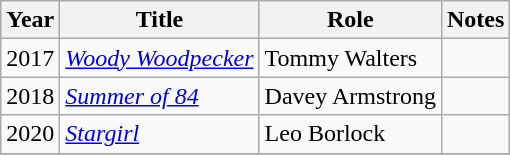<table class="wikitable sortable">
<tr>
<th>Year</th>
<th>Title</th>
<th>Role</th>
<th>Notes</th>
</tr>
<tr>
<td>2017</td>
<td><em><a href='#'>Woody Woodpecker</a></em></td>
<td>Tommy Walters</td>
<td></td>
</tr>
<tr>
<td>2018</td>
<td><em><a href='#'>Summer of 84</a></em></td>
<td>Davey Armstrong</td>
<td></td>
</tr>
<tr>
<td>2020</td>
<td><em><a href='#'>Stargirl</a></em></td>
<td>Leo Borlock</td>
<td></td>
</tr>
<tr>
</tr>
</table>
